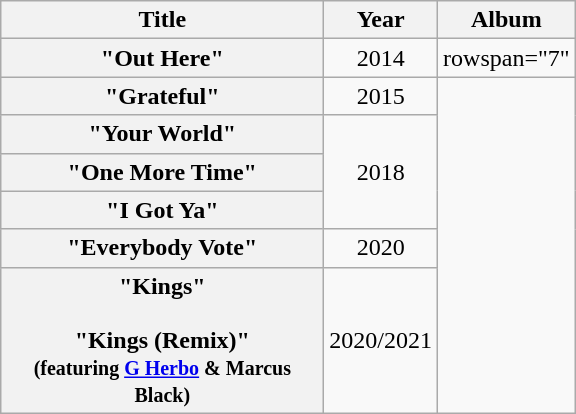<table class="wikitable plainrowheaders" style="text-align:center;">
<tr>
<th scope="col" rowspan="1" style="width:13em;">Title</th>
<th scope="col" rowspan="1">Year</th>
<th scope="col" rowspan="1">Album</th>
</tr>
<tr>
<th scope="row">"Out Here"<br></th>
<td>2014</td>
<td>rowspan="7" </td>
</tr>
<tr>
<th scope="row">"Grateful"<br></th>
<td>2015</td>
</tr>
<tr>
<th scope="row">"Your World"<br></th>
<td rowspan="3">2018</td>
</tr>
<tr>
<th scope="row">"One More Time"<br></th>
</tr>
<tr>
<th scope="row">"I Got Ya"<br></th>
</tr>
<tr>
<th scope="row">"Everybody Vote"</th>
<td>2020</td>
</tr>
<tr>
<th scope="row">"Kings"<br><br>"Kings (Remix)"<br><small>(featuring <a href='#'>G Herbo</a> & Marcus Black)</small></th>
<td>2020/2021</td>
</tr>
</table>
